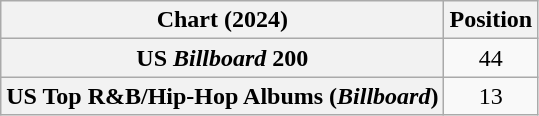<table class="wikitable sortable plainrowheaders" style="text-align:center">
<tr>
<th scope="col">Chart (2024)</th>
<th scope="col">Position</th>
</tr>
<tr>
<th scope="row">US <em>Billboard</em> 200</th>
<td>44</td>
</tr>
<tr>
<th scope="row">US Top R&B/Hip-Hop Albums (<em>Billboard</em>)</th>
<td>13</td>
</tr>
</table>
